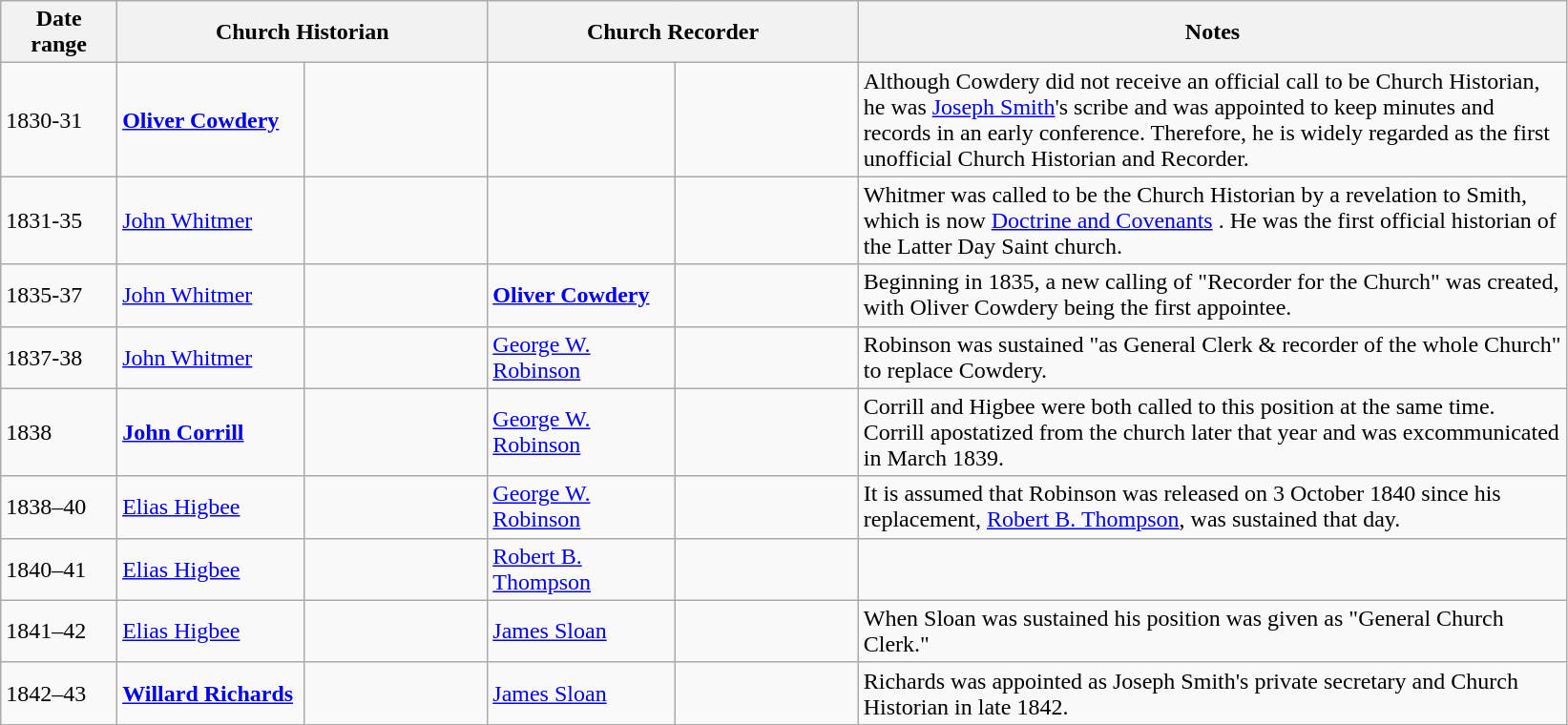<table class="wikitable" style="width: 1095px">
<tr>
<th>Date range</th>
<th colspan="2">Church Historian</th>
<th colspan="2">Church Recorder</th>
<th>Notes</th>
</tr>
<tr>
<td width="75">1830-31</td>
<td width="125"><strong><a href='#'>Oliver Cowdery</a></strong></td>
<td width="125"></td>
<td width="125"></td>
<td width="125"></td>
<td width="500">Although Cowdery did not receive an official call to be Church Historian, he was <a href='#'>Joseph Smith</a>'s scribe and was appointed to keep minutes and records in an early conference. Therefore, he is widely regarded as the first unofficial Church Historian and Recorder.</td>
</tr>
<tr>
<td>1831-35</td>
<td><a href='#'>John Whitmer</a></td>
<td></td>
<td></td>
<td></td>
<td>Whitmer was called to be the Church Historian by a revelation to Smith, which is now <a href='#'>Doctrine and Covenants</a> . He was the first official historian of the Latter Day Saint church.</td>
</tr>
<tr>
<td>1835-37</td>
<td><a href='#'>John Whitmer</a></td>
<td></td>
<td><strong><a href='#'>Oliver Cowdery</a></strong></td>
<td></td>
<td>Beginning in 1835, a new calling of "Recorder for the Church" was created, with Oliver Cowdery being the first appointee.</td>
</tr>
<tr>
<td>1837-38</td>
<td><a href='#'>John Whitmer</a></td>
<td></td>
<td><a href='#'>George W. Robinson</a></td>
<td></td>
<td>Robinson was sustained "as General Clerk & recorder of the whole Church" to replace Cowdery.</td>
</tr>
<tr>
<td>1838</td>
<td><strong><a href='#'>John Corrill</a></strong></td>
<td></td>
<td><a href='#'>George W. Robinson</a></td>
<td></td>
<td>Corrill and Higbee were both called to this position at the same time. Corrill apostatized from the church later that year and was excommunicated in March 1839.</td>
</tr>
<tr>
<td>1838–40</td>
<td><a href='#'>Elias Higbee</a></td>
<td></td>
<td><a href='#'>George W. Robinson</a></td>
<td></td>
<td>It is assumed that Robinson was released on 3 October 1840 since his replacement, <a href='#'>Robert B. Thompson</a>, was sustained that day.</td>
</tr>
<tr>
<td>1840–41</td>
<td><a href='#'>Elias Higbee</a></td>
<td></td>
<td><a href='#'>Robert B. Thompson</a></td>
<td></td>
<td></td>
</tr>
<tr>
<td>1841–42</td>
<td><a href='#'>Elias Higbee</a></td>
<td></td>
<td><a href='#'>James Sloan</a></td>
<td></td>
<td>When Sloan was sustained his position was given as "General Church Clerk."</td>
</tr>
<tr>
<td>1842–43</td>
<td><strong><a href='#'>Willard Richards</a></strong></td>
<td></td>
<td><a href='#'>James Sloan</a></td>
<td></td>
<td>Richards was appointed as Joseph Smith's private secretary and Church Historian in late 1842.</td>
</tr>
</table>
